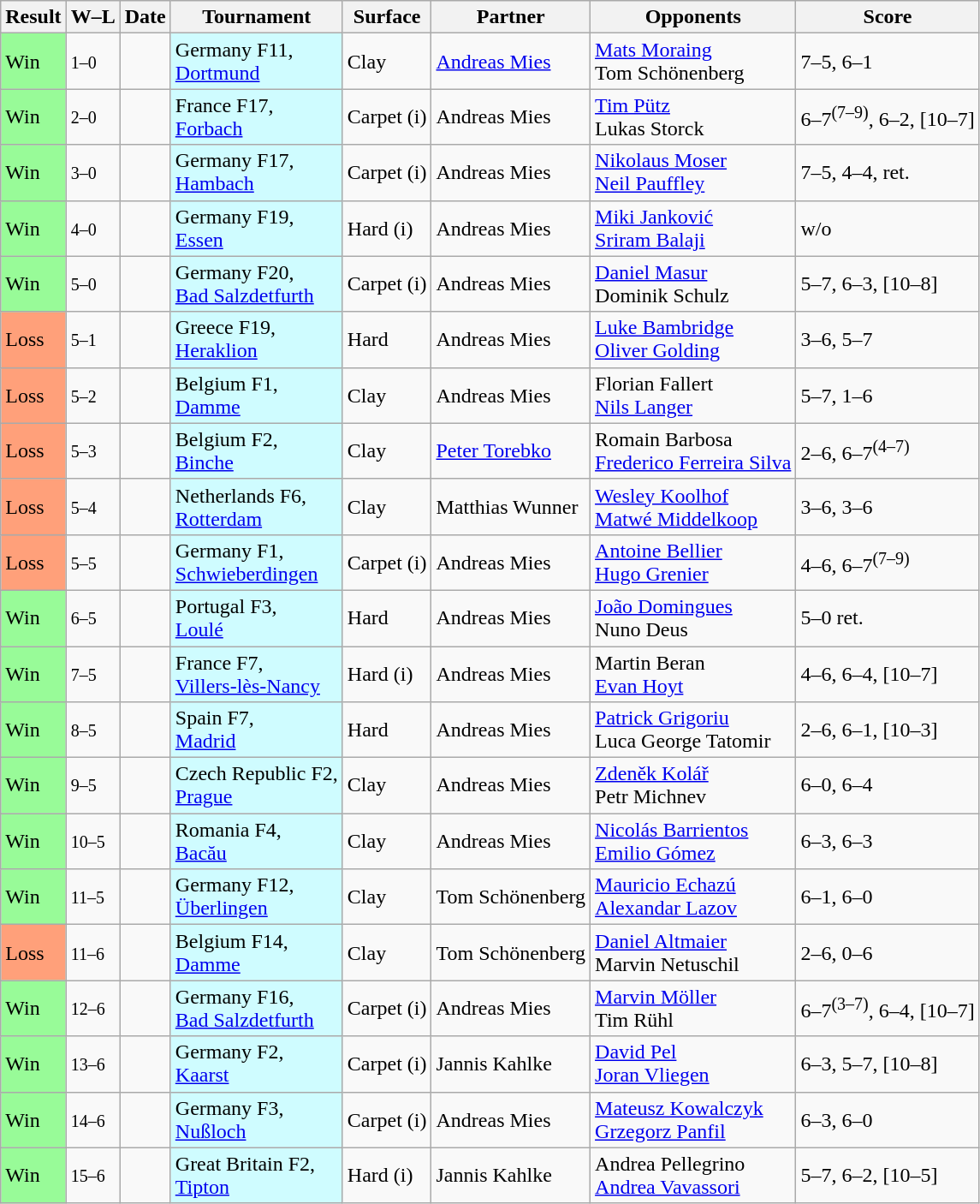<table class="sortable wikitable nowrap">
<tr>
<th>Result</th>
<th class="unsortable">W–L</th>
<th>Date</th>
<th>Tournament</th>
<th>Surface</th>
<th>Partner</th>
<th>Opponents</th>
<th class="unsortable">Score</th>
</tr>
<tr>
<td bgcolor=98fb98>Win</td>
<td><small>1–0</small></td>
<td></td>
<td bgcolor=cffcff>Germany F11, <br> <a href='#'>Dortmund</a></td>
<td>Clay</td>
<td> <a href='#'>Andreas Mies</a></td>
<td> <a href='#'>Mats Moraing</a> <br>  Tom Schönenberg</td>
<td>7–5, 6–1</td>
</tr>
<tr>
<td bgcolor=98fb98>Win</td>
<td><small>2–0</small></td>
<td></td>
<td bgcolor=cffcff>France F17, <br> <a href='#'>Forbach</a></td>
<td>Carpet (i)</td>
<td> Andreas Mies</td>
<td> <a href='#'>Tim Pütz</a> <br>  Lukas Storck</td>
<td>6–7<sup>(7–9)</sup>, 6–2, [10–7]</td>
</tr>
<tr>
<td bgcolor=98fb98>Win</td>
<td><small>3–0</small></td>
<td></td>
<td bgcolor=cffcff>Germany F17, <br> <a href='#'>Hambach</a></td>
<td>Carpet (i)</td>
<td> Andreas Mies</td>
<td> <a href='#'>Nikolaus Moser</a> <br>  <a href='#'>Neil Pauffley</a></td>
<td>7–5, 4–4, ret.</td>
</tr>
<tr>
<td bgcolor=98fb98>Win</td>
<td><small>4–0</small></td>
<td></td>
<td bgcolor=cffcff>Germany F19, <br> <a href='#'>Essen</a></td>
<td>Hard (i)</td>
<td> Andreas Mies</td>
<td> <a href='#'>Miki Janković</a> <br>  <a href='#'>Sriram Balaji</a></td>
<td>w/o</td>
</tr>
<tr>
<td bgcolor=98fb98>Win</td>
<td><small>5–0</small></td>
<td></td>
<td bgcolor=cffcff>Germany F20, <br> <a href='#'>Bad Salzdetfurth</a></td>
<td>Carpet (i)</td>
<td> Andreas Mies</td>
<td> <a href='#'>Daniel Masur</a> <br>  Dominik Schulz</td>
<td>5–7, 6–3, [10–8]</td>
</tr>
<tr>
<td bgcolor=ffa07a>Loss</td>
<td><small>5–1</small></td>
<td></td>
<td bgcolor=cffcff>Greece F19, <br> <a href='#'>Heraklion</a></td>
<td>Hard</td>
<td> Andreas Mies</td>
<td> <a href='#'>Luke Bambridge</a> <br>  <a href='#'>Oliver Golding</a></td>
<td>3–6, 5–7</td>
</tr>
<tr>
<td bgcolor=ffa07a>Loss</td>
<td><small>5–2</small></td>
<td></td>
<td bgcolor=cffcff>Belgium F1, <br> <a href='#'>Damme</a></td>
<td>Clay</td>
<td> Andreas Mies</td>
<td> Florian Fallert <br>  <a href='#'>Nils Langer</a></td>
<td>5–7, 1–6</td>
</tr>
<tr>
<td bgcolor=ffa07a>Loss</td>
<td><small>5–3</small></td>
<td></td>
<td bgcolor=cffcff>Belgium F2, <br> <a href='#'>Binche</a></td>
<td>Clay</td>
<td> <a href='#'>Peter Torebko</a></td>
<td> Romain Barbosa <br>  <a href='#'>Frederico Ferreira Silva</a></td>
<td>2–6, 6–7<sup>(4–7)</sup></td>
</tr>
<tr>
<td bgcolor=ffa07a>Loss</td>
<td><small>5–4</small></td>
<td></td>
<td bgcolor=cffcff>Netherlands F6, <br> <a href='#'>Rotterdam</a></td>
<td>Clay</td>
<td> Matthias Wunner</td>
<td> <a href='#'>Wesley Koolhof</a> <br>  <a href='#'>Matwé Middelkoop</a></td>
<td>3–6, 3–6</td>
</tr>
<tr>
<td bgcolor=ffa07a>Loss</td>
<td><small>5–5</small></td>
<td></td>
<td bgcolor=cffcff>Germany F1, <br> <a href='#'>Schwieberdingen</a></td>
<td>Carpet (i)</td>
<td> Andreas Mies</td>
<td> <a href='#'>Antoine Bellier</a> <br>  <a href='#'>Hugo Grenier</a></td>
<td>4–6, 6–7<sup>(7–9)</sup></td>
</tr>
<tr>
<td bgcolor=98fb98>Win</td>
<td><small>6–5</small></td>
<td></td>
<td bgcolor=cffcff>Portugal F3, <br> <a href='#'>Loulé</a></td>
<td>Hard</td>
<td> Andreas Mies</td>
<td> <a href='#'>João Domingues</a> <br>  Nuno Deus</td>
<td>5–0 ret.</td>
</tr>
<tr>
<td bgcolor=98fb98>Win</td>
<td><small>7–5</small></td>
<td></td>
<td bgcolor=cffcff>France F7, <br> <a href='#'>Villers-lès-Nancy</a></td>
<td>Hard (i)</td>
<td> Andreas Mies</td>
<td> Martin Beran <br>  <a href='#'>Evan Hoyt</a></td>
<td>4–6, 6–4, [10–7]</td>
</tr>
<tr>
<td bgcolor=98fb98>Win</td>
<td><small>8–5</small></td>
<td></td>
<td bgcolor=cffcff>Spain F7, <br> <a href='#'>Madrid</a></td>
<td>Hard</td>
<td> Andreas Mies</td>
<td> <a href='#'>Patrick Grigoriu</a> <br>  Luca George Tatomir</td>
<td>2–6, 6–1, [10–3]</td>
</tr>
<tr>
<td bgcolor=98fb98>Win</td>
<td><small>9–5</small></td>
<td></td>
<td bgcolor=cffcff>Czech Republic F2, <br> <a href='#'>Prague</a></td>
<td>Clay</td>
<td> Andreas Mies</td>
<td> <a href='#'>Zdeněk Kolář</a> <br>  Petr Michnev</td>
<td>6–0, 6–4</td>
</tr>
<tr>
<td bgcolor=98fb98>Win</td>
<td><small>10–5</small></td>
<td></td>
<td bgcolor=cffcff>Romania F4, <br> <a href='#'>Bacău</a></td>
<td>Clay</td>
<td> Andreas Mies</td>
<td> <a href='#'>Nicolás Barrientos</a> <br>  <a href='#'>Emilio Gómez</a></td>
<td>6–3, 6–3</td>
</tr>
<tr>
<td bgcolor=98fb98>Win</td>
<td><small>11–5</small></td>
<td></td>
<td bgcolor=cffcff>Germany F12, <br> <a href='#'>Überlingen</a></td>
<td>Clay</td>
<td> Tom Schönenberg</td>
<td> <a href='#'>Mauricio Echazú</a> <br>  <a href='#'>Alexandar Lazov</a></td>
<td>6–1, 6–0</td>
</tr>
<tr>
<td bgcolor=ffa07a>Loss</td>
<td><small>11–6</small></td>
<td></td>
<td bgcolor=cffcff>Belgium F14, <br> <a href='#'>Damme</a></td>
<td>Clay</td>
<td> Tom Schönenberg</td>
<td> <a href='#'>Daniel Altmaier</a> <br>  Marvin Netuschil</td>
<td>2–6, 0–6</td>
</tr>
<tr>
<td bgcolor=98fb98>Win</td>
<td><small>12–6</small></td>
<td></td>
<td bgcolor=cffcff>Germany F16, <br> <a href='#'>Bad Salzdetfurth</a></td>
<td>Carpet (i)</td>
<td> Andreas Mies</td>
<td> <a href='#'>Marvin Möller</a> <br>  Tim Rühl</td>
<td>6–7<sup>(3–7)</sup>, 6–4, [10–7]</td>
</tr>
<tr>
<td bgcolor=98fb98>Win</td>
<td><small>13–6</small></td>
<td></td>
<td bgcolor=cffcff>Germany F2, <br> <a href='#'>Kaarst</a></td>
<td>Carpet (i)</td>
<td> Jannis Kahlke</td>
<td> <a href='#'>David Pel</a> <br>  <a href='#'>Joran Vliegen</a></td>
<td>6–3, 5–7, [10–8]</td>
</tr>
<tr>
<td bgcolor=98fb98>Win</td>
<td><small>14–6</small></td>
<td></td>
<td bgcolor=cffcff>Germany F3, <br> <a href='#'>Nußloch</a></td>
<td>Carpet (i)</td>
<td> Andreas Mies</td>
<td> <a href='#'>Mateusz Kowalczyk</a> <br>  <a href='#'>Grzegorz Panfil</a></td>
<td>6–3, 6–0</td>
</tr>
<tr>
<td bgcolor=98fb98>Win</td>
<td><small>15–6</small></td>
<td></td>
<td bgcolor=cffcff>Great Britain F2, <br> <a href='#'>Tipton</a></td>
<td>Hard (i)</td>
<td> Jannis Kahlke</td>
<td> Andrea Pellegrino <br>  <a href='#'>Andrea Vavassori</a></td>
<td>5–7, 6–2, [10–5]</td>
</tr>
</table>
